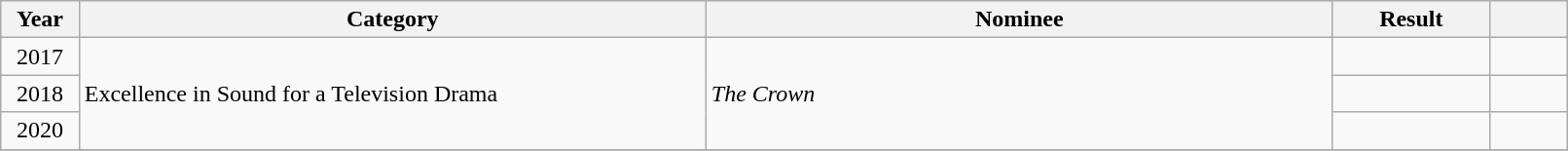<table class="wikitable" style="width:85%;">
<tr>
<th width=5%>Year</th>
<th style="width:40%;">Category</th>
<th style="width:40%;">Nominee</th>
<th style="width:10%;">Result</th>
<th width=5%></th>
</tr>
<tr>
<td style="text-align: center;">2017</td>
<td rowspan=3>Excellence in Sound for a Television Drama</td>
<td rowspan=3><em>The Crown</em></td>
<td></td>
<td></td>
</tr>
<tr>
<td style="text-align: center;">2018</td>
<td></td>
<td></td>
</tr>
<tr>
<td style="text-align: center;">2020</td>
<td></td>
<td></td>
</tr>
<tr>
</tr>
</table>
